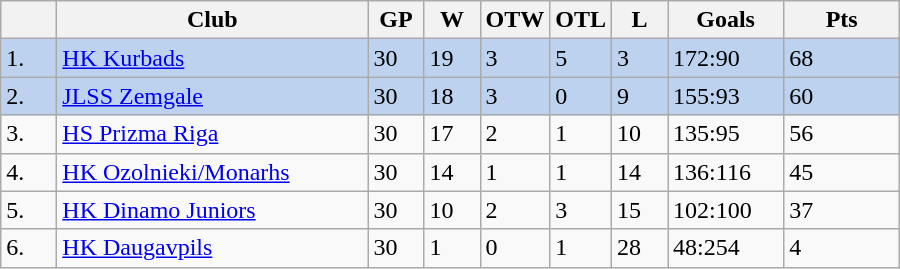<table class="wikitable">
<tr>
<th width="30"></th>
<th width="200">Club</th>
<th width="30">GP</th>
<th width="30">W</th>
<th width="30">OTW</th>
<th width="30">OTL</th>
<th width="30">L</th>
<th width="70">Goals</th>
<th width="70">Pts</th>
</tr>
<tr bgcolor="#BCD2EE">
<td>1.</td>
<td align="left"><a href='#'>HK Kurbads</a></td>
<td>30</td>
<td>19</td>
<td>3</td>
<td>5</td>
<td>3</td>
<td>172:90</td>
<td>68</td>
</tr>
<tr bgcolor="#BCD2EE">
<td>2.</td>
<td align="left"><a href='#'>JLSS Zemgale</a></td>
<td>30</td>
<td>18</td>
<td>3</td>
<td>0</td>
<td>9</td>
<td>155:93</td>
<td>60</td>
</tr>
<tr>
<td>3.</td>
<td align="left"><a href='#'>HS Prizma Riga</a></td>
<td>30</td>
<td>17</td>
<td>2</td>
<td>1</td>
<td>10</td>
<td>135:95</td>
<td>56</td>
</tr>
<tr>
<td>4.</td>
<td align="left"><a href='#'>HK Ozolnieki/Monarhs</a></td>
<td>30</td>
<td>14</td>
<td>1</td>
<td>1</td>
<td>14</td>
<td>136:116</td>
<td>45</td>
</tr>
<tr>
<td>5.</td>
<td align="left"><a href='#'>HK Dinamo Juniors</a></td>
<td>30</td>
<td>10</td>
<td>2</td>
<td>3</td>
<td>15</td>
<td>102:100</td>
<td>37</td>
</tr>
<tr>
<td>6.</td>
<td align="left"><a href='#'>HK Daugavpils</a></td>
<td>30</td>
<td>1</td>
<td>0</td>
<td>1</td>
<td>28</td>
<td>48:254</td>
<td>4</td>
</tr>
</table>
